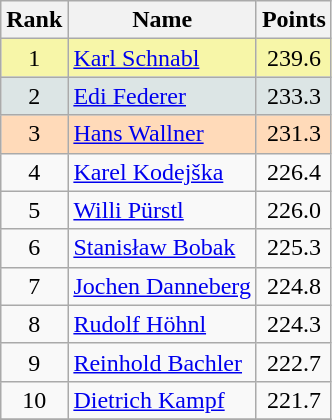<table class="wikitable sortable">
<tr>
<th align=Center>Rank</th>
<th>Name</th>
<th>Points</th>
</tr>
<tr style="background:#F7F6A8">
<td align=center>1</td>
<td> <a href='#'>Karl Schnabl</a></td>
<td align=center>239.6</td>
</tr>
<tr style="background: #DCE5E5;">
<td align=center>2</td>
<td> <a href='#'>Edi Federer</a></td>
<td align=center>233.3</td>
</tr>
<tr style="background: #FFDAB9;">
<td align=center>3</td>
<td> <a href='#'>Hans Wallner</a></td>
<td align=center>231.3</td>
</tr>
<tr>
<td align=center>4</td>
<td> <a href='#'>Karel Kodejška</a></td>
<td align=center>226.4</td>
</tr>
<tr>
<td align=center>5</td>
<td> <a href='#'>Willi Pürstl</a></td>
<td align=center>226.0</td>
</tr>
<tr>
<td align=center>6</td>
<td> <a href='#'>Stanisław Bobak</a></td>
<td align=center>225.3</td>
</tr>
<tr>
<td align=center>7</td>
<td> <a href='#'>Jochen Danneberg</a></td>
<td align=center>224.8</td>
</tr>
<tr>
<td align=center>8</td>
<td> <a href='#'>Rudolf Höhnl</a></td>
<td align=center>224.3</td>
</tr>
<tr>
<td align=center>9</td>
<td> <a href='#'>Reinhold Bachler</a></td>
<td align=center>222.7</td>
</tr>
<tr>
<td align=center>10</td>
<td> <a href='#'>Dietrich Kampf</a></td>
<td align=center>221.7</td>
</tr>
<tr>
</tr>
</table>
